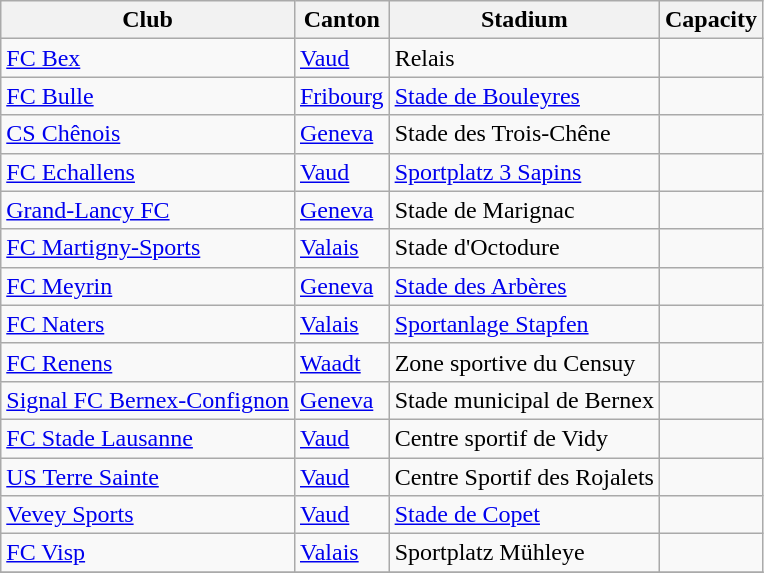<table class="wikitable">
<tr>
<th>Club</th>
<th>Canton</th>
<th>Stadium</th>
<th>Capacity</th>
</tr>
<tr>
<td><a href='#'>FC Bex</a></td>
<td><a href='#'>Vaud</a></td>
<td>Relais</td>
<td></td>
</tr>
<tr>
<td><a href='#'>FC Bulle</a></td>
<td><a href='#'>Fribourg</a></td>
<td><a href='#'>Stade de Bouleyres</a></td>
<td></td>
</tr>
<tr>
<td><a href='#'>CS Chênois</a></td>
<td><a href='#'>Geneva</a></td>
<td>Stade des Trois-Chêne</td>
<td></td>
</tr>
<tr>
<td><a href='#'>FC Echallens</a></td>
<td><a href='#'>Vaud</a></td>
<td><a href='#'>Sportplatz 3 Sapins</a></td>
<td></td>
</tr>
<tr>
<td><a href='#'>Grand-Lancy FC</a></td>
<td><a href='#'>Geneva</a></td>
<td>Stade de Marignac</td>
<td></td>
</tr>
<tr>
<td><a href='#'>FC Martigny-Sports</a></td>
<td><a href='#'>Valais</a></td>
<td>Stade d'Octodure</td>
<td></td>
</tr>
<tr>
<td><a href='#'>FC Meyrin</a></td>
<td><a href='#'>Geneva</a></td>
<td><a href='#'>Stade des Arbères</a></td>
<td></td>
</tr>
<tr>
<td><a href='#'>FC Naters</a></td>
<td><a href='#'>Valais</a></td>
<td><a href='#'>Sportanlage Stapfen</a></td>
<td></td>
</tr>
<tr>
<td><a href='#'>FC Renens</a></td>
<td><a href='#'>Waadt</a></td>
<td>Zone sportive du Censuy</td>
<td></td>
</tr>
<tr>
<td><a href='#'>Signal FC Bernex-Confignon</a></td>
<td><a href='#'>Geneva</a></td>
<td>Stade municipal de Bernex</td>
<td></td>
</tr>
<tr>
<td><a href='#'>FC Stade Lausanne</a></td>
<td><a href='#'>Vaud</a></td>
<td>Centre sportif de Vidy</td>
<td></td>
</tr>
<tr>
<td><a href='#'>US Terre Sainte</a></td>
<td><a href='#'>Vaud</a></td>
<td>Centre Sportif des Rojalets</td>
<td></td>
</tr>
<tr>
<td><a href='#'>Vevey Sports</a></td>
<td><a href='#'>Vaud</a></td>
<td><a href='#'>Stade de Copet</a></td>
<td></td>
</tr>
<tr>
<td><a href='#'>FC Visp</a></td>
<td><a href='#'>Valais</a></td>
<td>Sportplatz Mühleye</td>
<td></td>
</tr>
<tr>
</tr>
</table>
